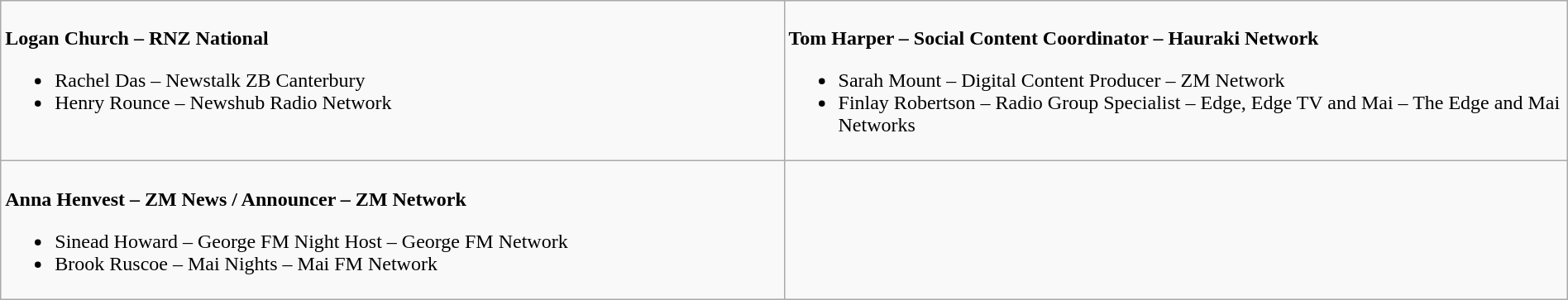<table class=wikitable width="100%">
<tr>
<td valign="top" width="50%"><br>
<strong>Logan Church – RNZ National</strong><ul><li>Rachel Das – Newstalk ZB Canterbury</li><li>Henry Rounce – Newshub Radio Network</li></ul></td>
<td valign="top"  width="50%"><br>
<strong>Tom Harper – Social Content Coordinator – Hauraki Network</strong><ul><li>Sarah Mount – Digital Content Producer – ZM Network</li><li>Finlay Robertson – Radio Group Specialist – Edge, Edge TV and Mai – The Edge and Mai Networks</li></ul></td>
</tr>
<tr>
<td valign="top" width="50%"><br>
<strong>Anna Henvest – ZM News / Announcer – ZM Network</strong><ul><li>Sinead Howard – George FM Night Host – George FM Network</li><li>Brook Ruscoe – Mai Nights – Mai FM Network</li></ul></td>
<td valign="top"  width="50%"></td>
</tr>
</table>
